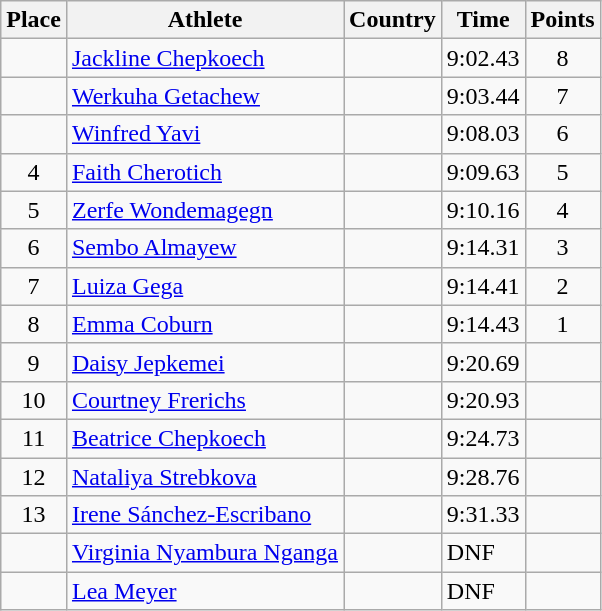<table class="wikitable">
<tr>
<th>Place</th>
<th>Athlete</th>
<th>Country</th>
<th>Time</th>
<th>Points</th>
</tr>
<tr>
<td align=center></td>
<td><a href='#'>Jackline Chepkoech</a></td>
<td></td>
<td>9:02.43</td>
<td align=center>8</td>
</tr>
<tr>
<td align=center></td>
<td><a href='#'>Werkuha Getachew</a></td>
<td></td>
<td>9:03.44</td>
<td align=center>7</td>
</tr>
<tr>
<td align=center></td>
<td><a href='#'>Winfred Yavi</a></td>
<td></td>
<td>9:08.03</td>
<td align=center>6</td>
</tr>
<tr>
<td align=center>4</td>
<td><a href='#'>Faith Cherotich</a></td>
<td></td>
<td>9:09.63</td>
<td align=center>5</td>
</tr>
<tr>
<td align=center>5</td>
<td><a href='#'>Zerfe Wondemagegn</a></td>
<td></td>
<td>9:10.16</td>
<td align=center>4</td>
</tr>
<tr>
<td align=center>6</td>
<td><a href='#'>Sembo Almayew</a></td>
<td></td>
<td>9:14.31</td>
<td align=center>3</td>
</tr>
<tr>
<td align=center>7</td>
<td><a href='#'>Luiza Gega</a></td>
<td></td>
<td>9:14.41</td>
<td align=center>2</td>
</tr>
<tr>
<td align=center>8</td>
<td><a href='#'>Emma Coburn</a></td>
<td></td>
<td>9:14.43</td>
<td align=center>1</td>
</tr>
<tr>
<td align=center>9</td>
<td><a href='#'>Daisy Jepkemei</a></td>
<td></td>
<td>9:20.69</td>
<td align=center></td>
</tr>
<tr>
<td align=center>10</td>
<td><a href='#'>Courtney Frerichs</a></td>
<td></td>
<td>9:20.93</td>
<td align=center></td>
</tr>
<tr>
<td align=center>11</td>
<td><a href='#'>Beatrice Chepkoech</a></td>
<td></td>
<td>9:24.73</td>
<td align=center></td>
</tr>
<tr>
<td align=center>12</td>
<td><a href='#'>Nataliya Strebkova</a></td>
<td></td>
<td>9:28.76</td>
<td align=center></td>
</tr>
<tr>
<td align=center>13</td>
<td><a href='#'>Irene Sánchez-Escribano</a></td>
<td></td>
<td>9:31.33</td>
<td align=center></td>
</tr>
<tr>
<td align=center></td>
<td><a href='#'>Virginia Nyambura Nganga</a></td>
<td></td>
<td>DNF</td>
<td align=center></td>
</tr>
<tr>
<td align=center></td>
<td><a href='#'>Lea Meyer</a></td>
<td></td>
<td>DNF</td>
<td align=center></td>
</tr>
</table>
